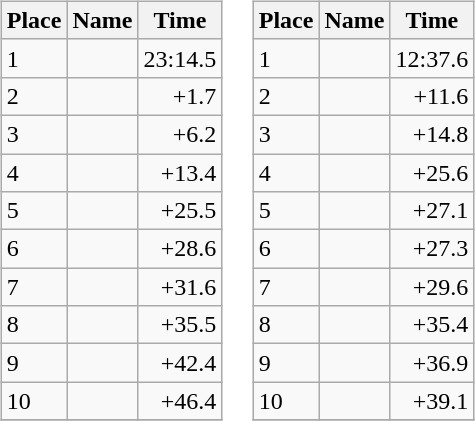<table border="0">
<tr>
<td valign="top"><br><table class="wikitable">
<tr>
<th>Place</th>
<th>Name</th>
<th>Time</th>
</tr>
<tr>
<td>1</td>
<td></td>
<td align="right">23:14.5</td>
</tr>
<tr>
<td>2</td>
<td></td>
<td align="right">+1.7</td>
</tr>
<tr>
<td>3</td>
<td></td>
<td align="right">+6.2</td>
</tr>
<tr>
<td>4</td>
<td></td>
<td align="right">+13.4</td>
</tr>
<tr>
<td>5</td>
<td></td>
<td align="right">+25.5</td>
</tr>
<tr>
<td>6</td>
<td></td>
<td align="right">+28.6</td>
</tr>
<tr>
<td>7</td>
<td></td>
<td align="right">+31.6</td>
</tr>
<tr>
<td>8</td>
<td></td>
<td align="right">+35.5</td>
</tr>
<tr>
<td>9</td>
<td></td>
<td align="right">+42.4</td>
</tr>
<tr>
<td>10</td>
<td></td>
<td align="right">+46.4</td>
</tr>
<tr>
</tr>
</table>
</td>
<td valign="top"><br><table class="wikitable">
<tr>
<th>Place</th>
<th>Name</th>
<th>Time</th>
</tr>
<tr>
<td>1</td>
<td></td>
<td align="right">12:37.6</td>
</tr>
<tr>
<td>2</td>
<td></td>
<td align="right">+11.6</td>
</tr>
<tr>
<td>3</td>
<td></td>
<td align="right">+14.8</td>
</tr>
<tr>
<td>4</td>
<td></td>
<td align="right">+25.6</td>
</tr>
<tr>
<td>5</td>
<td></td>
<td align="right">+27.1</td>
</tr>
<tr>
<td>6</td>
<td></td>
<td align="right">+27.3</td>
</tr>
<tr>
<td>7</td>
<td></td>
<td align="right">+29.6</td>
</tr>
<tr>
<td>8</td>
<td></td>
<td align="right">+35.4</td>
</tr>
<tr>
<td>9</td>
<td></td>
<td align="right">+36.9</td>
</tr>
<tr>
<td>10</td>
<td></td>
<td align="right">+39.1</td>
</tr>
<tr>
</tr>
</table>
</td>
</tr>
</table>
